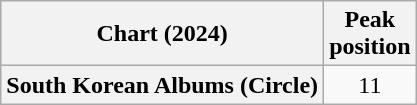<table class="wikitable plainrowheaders" style="text-align:center">
<tr>
<th scope="col">Chart (2024)</th>
<th scope="col">Peak<br>position</th>
</tr>
<tr>
<th scope="row">South Korean Albums (Circle)</th>
<td>11</td>
</tr>
</table>
